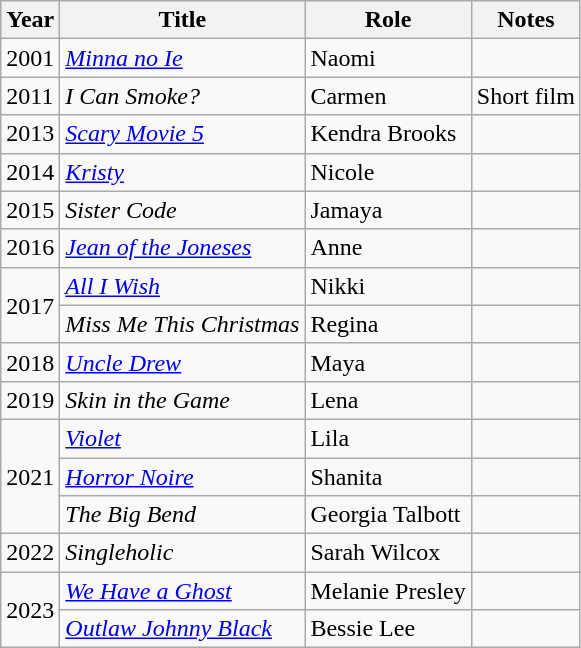<table class="wikitable">
<tr>
<th>Year</th>
<th>Title</th>
<th>Role</th>
<th>Notes</th>
</tr>
<tr>
<td>2001</td>
<td><em><a href='#'>Minna no Ie</a></em></td>
<td>Naomi</td>
<td></td>
</tr>
<tr>
<td>2011</td>
<td><em>I Can Smoke?</em></td>
<td>Carmen</td>
<td>Short film</td>
</tr>
<tr>
<td>2013</td>
<td><em><a href='#'>Scary Movie 5</a></em></td>
<td>Kendra Brooks</td>
<td></td>
</tr>
<tr>
<td>2014</td>
<td><em><a href='#'>Kristy</a></em></td>
<td>Nicole</td>
<td></td>
</tr>
<tr>
<td>2015</td>
<td><em>Sister Code</em></td>
<td>Jamaya</td>
<td></td>
</tr>
<tr>
<td>2016</td>
<td><em><a href='#'>Jean of the Joneses</a></em></td>
<td>Anne</td>
<td></td>
</tr>
<tr>
<td rowspan="2">2017</td>
<td><em><a href='#'>All I Wish</a></em></td>
<td>Nikki</td>
<td></td>
</tr>
<tr>
<td><em>Miss Me This Christmas</em></td>
<td>Regina</td>
<td></td>
</tr>
<tr>
<td>2018</td>
<td><em><a href='#'>Uncle Drew</a></em></td>
<td>Maya</td>
<td></td>
</tr>
<tr>
<td>2019</td>
<td><em>Skin in the Game</em></td>
<td>Lena</td>
<td></td>
</tr>
<tr>
<td rowspan="3">2021</td>
<td><em><a href='#'>Violet</a></em></td>
<td>Lila</td>
<td></td>
</tr>
<tr>
<td><em><a href='#'>Horror Noire</a></em></td>
<td>Shanita</td>
<td></td>
</tr>
<tr>
<td><em>The Big Bend</em></td>
<td>Georgia Talbott</td>
<td></td>
</tr>
<tr>
<td>2022</td>
<td><em>Singleholic</em></td>
<td>Sarah Wilcox</td>
<td></td>
</tr>
<tr>
<td rowspan="2">2023</td>
<td><em><a href='#'>We Have a Ghost</a></em></td>
<td>Melanie Presley</td>
<td></td>
</tr>
<tr>
<td><em><a href='#'>Outlaw Johnny Black</a></em></td>
<td>Bessie Lee</td>
<td></td>
</tr>
</table>
